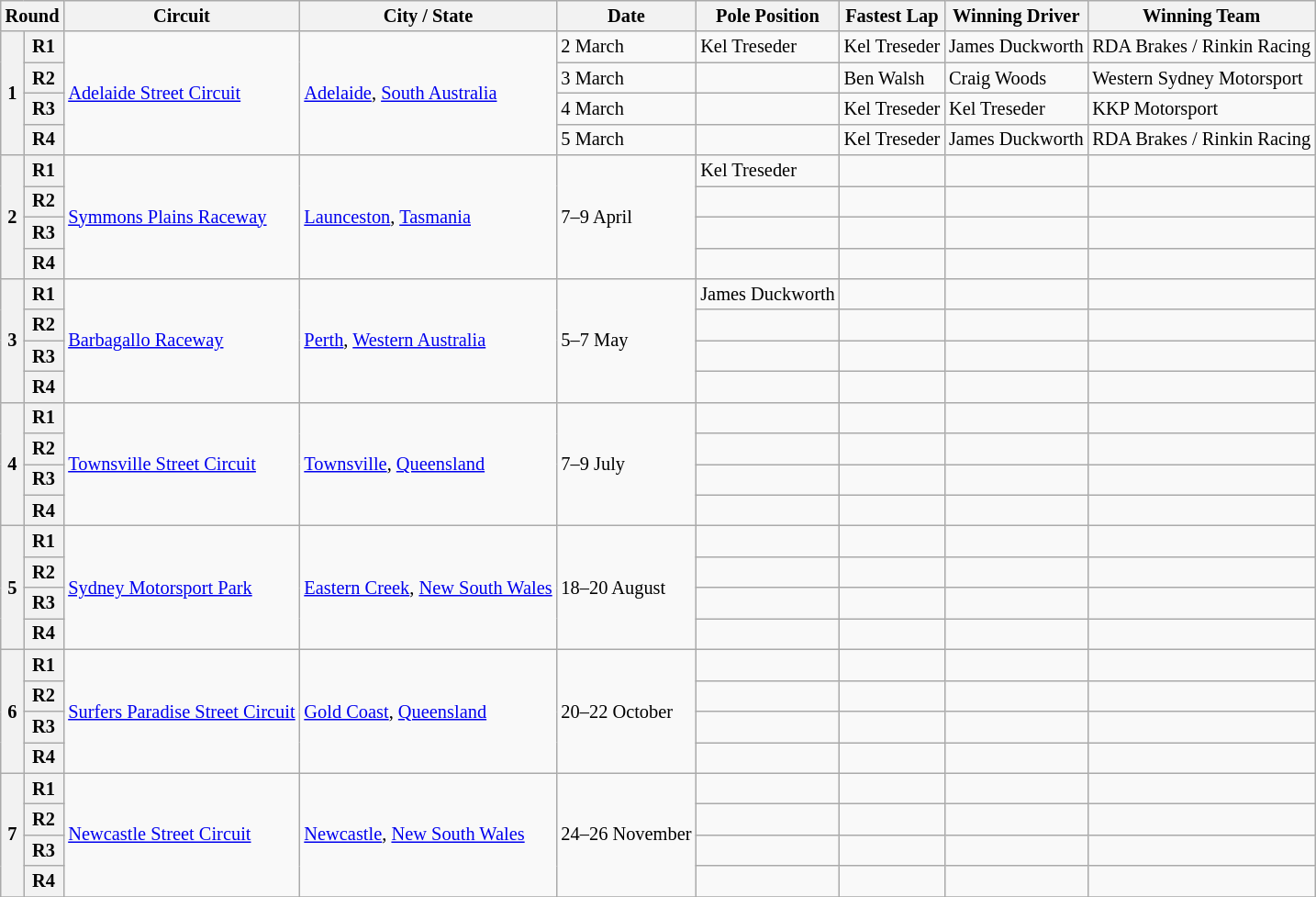<table class="wikitable" style="font-size: 85%">
<tr>
<th colspan="2">Round</th>
<th>Circuit</th>
<th>City / State</th>
<th>Date</th>
<th>Pole Position</th>
<th>Fastest Lap</th>
<th>Winning Driver</th>
<th>Winning Team</th>
</tr>
<tr>
<th rowspan="4">1</th>
<th>R1</th>
<td rowspan="4"> <a href='#'>Adelaide Street Circuit</a></td>
<td rowspan="4"><a href='#'>Adelaide</a>, <a href='#'>South Australia</a></td>
<td>2 March</td>
<td> Kel Treseder</td>
<td> Kel Treseder</td>
<td> James Duckworth</td>
<td>RDA Brakes / Rinkin Racing</td>
</tr>
<tr>
<th>R2</th>
<td>3 March</td>
<td></td>
<td> Ben Walsh</td>
<td> Craig Woods</td>
<td>Western Sydney Motorsport</td>
</tr>
<tr>
<th>R3</th>
<td>4 March</td>
<td></td>
<td> Kel Treseder</td>
<td> Kel Treseder</td>
<td>KKP Motorsport</td>
</tr>
<tr>
<th>R4</th>
<td>5 March</td>
<td></td>
<td> Kel Treseder</td>
<td> James Duckworth</td>
<td>RDA Brakes / Rinkin Racing</td>
</tr>
<tr>
<th rowspan="4">2</th>
<th>R1</th>
<td rowspan="4"> <a href='#'>Symmons Plains Raceway</a></td>
<td rowspan="4"><a href='#'>Launceston</a>, <a href='#'>Tasmania</a></td>
<td rowspan="4">7–9 April</td>
<td> Kel Treseder</td>
<td></td>
<td></td>
<td></td>
</tr>
<tr>
<th>R2</th>
<td></td>
<td></td>
<td></td>
<td></td>
</tr>
<tr>
<th>R3</th>
<td></td>
<td></td>
<td></td>
<td></td>
</tr>
<tr>
<th>R4</th>
<td></td>
<td></td>
<td></td>
<td></td>
</tr>
<tr>
<th rowspan="4">3</th>
<th>R1</th>
<td rowspan="4"> <a href='#'>Barbagallo Raceway</a></td>
<td rowspan="4"><a href='#'>Perth</a>, <a href='#'>Western Australia</a></td>
<td rowspan="4">5–7 May</td>
<td> James Duckworth</td>
<td></td>
<td></td>
<td></td>
</tr>
<tr>
<th>R2</th>
<td></td>
<td></td>
<td></td>
<td></td>
</tr>
<tr>
<th>R3</th>
<td></td>
<td></td>
<td></td>
<td></td>
</tr>
<tr>
<th>R4</th>
<td></td>
<td></td>
<td></td>
<td></td>
</tr>
<tr>
<th rowspan="4">4</th>
<th>R1</th>
<td rowspan="4"> <a href='#'>Townsville Street Circuit</a></td>
<td rowspan="4"><a href='#'>Townsville</a>, <a href='#'>Queensland</a></td>
<td rowspan="4">7–9 July</td>
<td></td>
<td></td>
<td></td>
<td></td>
</tr>
<tr>
<th>R2</th>
<td></td>
<td></td>
<td></td>
<td></td>
</tr>
<tr>
<th>R3</th>
<td></td>
<td></td>
<td></td>
<td></td>
</tr>
<tr>
<th>R4</th>
<td></td>
<td></td>
<td></td>
<td></td>
</tr>
<tr>
<th rowspan="4">5</th>
<th>R1</th>
<td rowspan="4"> <a href='#'>Sydney Motorsport Park</a></td>
<td rowspan="4"><a href='#'>Eastern Creek</a>, <a href='#'>New South Wales</a></td>
<td rowspan="4">18–20 August</td>
<td></td>
<td></td>
<td></td>
<td></td>
</tr>
<tr>
<th>R2</th>
<td></td>
<td></td>
<td></td>
<td></td>
</tr>
<tr>
<th>R3</th>
<td></td>
<td></td>
<td></td>
<td></td>
</tr>
<tr>
<th>R4</th>
<td></td>
<td></td>
<td></td>
<td></td>
</tr>
<tr>
<th rowspan="4">6</th>
<th>R1</th>
<td rowspan="4"> <a href='#'>Surfers Paradise Street Circuit</a></td>
<td rowspan="4"><a href='#'>Gold Coast</a>, <a href='#'>Queensland</a></td>
<td rowspan="4">20–22 October</td>
<td></td>
<td></td>
<td></td>
<td></td>
</tr>
<tr>
<th>R2</th>
<td></td>
<td></td>
<td></td>
<td></td>
</tr>
<tr>
<th>R3</th>
<td></td>
<td></td>
<td></td>
<td></td>
</tr>
<tr>
<th>R4</th>
<td></td>
<td></td>
<td></td>
<td></td>
</tr>
<tr>
<th rowspan="4">7</th>
<th>R1</th>
<td rowspan="4"> <a href='#'>Newcastle Street Circuit</a></td>
<td rowspan="4"><a href='#'>Newcastle</a>, <a href='#'>New South Wales</a></td>
<td rowspan="4">24–26 November</td>
<td></td>
<td></td>
<td></td>
<td></td>
</tr>
<tr>
<th>R2</th>
<td></td>
<td></td>
<td></td>
<td></td>
</tr>
<tr>
<th>R3</th>
<td></td>
<td></td>
<td></td>
<td></td>
</tr>
<tr>
<th>R4</th>
<td></td>
<td></td>
<td></td>
<td></td>
</tr>
<tr>
</tr>
</table>
